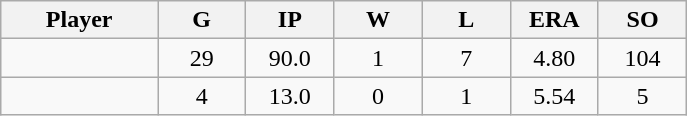<table class="wikitable sortable">
<tr>
<th bgcolor="#DDDDFF" width="16%">Player</th>
<th bgcolor="#DDDDFF" width="9%">G</th>
<th bgcolor="#DDDDFF" width="9%">IP</th>
<th bgcolor="#DDDDFF" width="9%">W</th>
<th bgcolor="#DDDDFF" width="9%">L</th>
<th bgcolor="#DDDDFF" width="9%">ERA</th>
<th bgcolor="#DDDDFF" width="9%">SO</th>
</tr>
<tr align="center">
<td></td>
<td>29</td>
<td>90.0</td>
<td>1</td>
<td>7</td>
<td>4.80</td>
<td>104</td>
</tr>
<tr align="center">
<td></td>
<td>4</td>
<td>13.0</td>
<td>0</td>
<td>1</td>
<td>5.54</td>
<td>5</td>
</tr>
</table>
